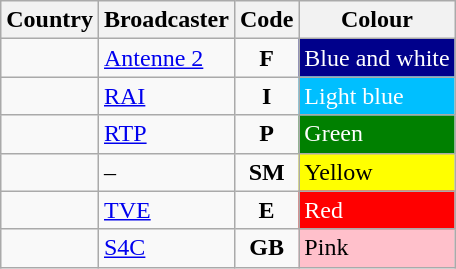<table class="wikitable sortable">
<tr>
<th>Country</th>
<th>Broadcaster</th>
<th>Code</th>
<th>Colour</th>
</tr>
<tr>
<td></td>
<td><a href='#'>Antenne 2</a></td>
<td align="center"><strong>F</strong></td>
<td style="background:darkblue; color: white">Blue and white</td>
</tr>
<tr>
<td></td>
<td><a href='#'>RAI</a></td>
<td align="center"><strong>I</strong></td>
<td style="background:deepskyblue; color: white">Light blue</td>
</tr>
<tr>
<td></td>
<td><a href='#'>RTP</a></td>
<td align="center"><strong>P</strong></td>
<td style="background:green; color: white">Green</td>
</tr>
<tr>
<td></td>
<td>–</td>
<td align="center"><strong>SM</strong></td>
<td style="background:yellow">Yellow</td>
</tr>
<tr>
<td></td>
<td><a href='#'>TVE</a></td>
<td align="center"><strong>E</strong></td>
<td style="background:red; color: white">Red</td>
</tr>
<tr>
<td></td>
<td><a href='#'>S4C</a></td>
<td align="center"><strong>GB</strong></td>
<td style="background:pink; color: black">Pink</td>
</tr>
</table>
